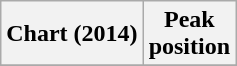<table class="wikitable plainrowheaders" style="text-align:center">
<tr>
<th>Chart (2014)</th>
<th>Peak<br>position</th>
</tr>
<tr>
</tr>
</table>
